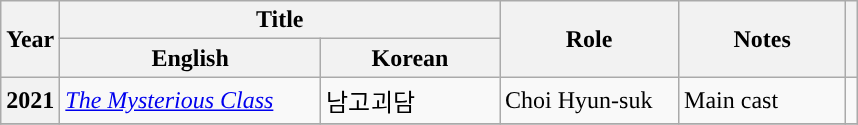<table class="wikitable sortable plainrowheaders">
<tr>
<th scope="col" rowspan="2">Year</th>
<th scope="col" colspan="2">Title</th>
<th scope="col" rowspan="2" style="width:7em;">Role</th>
<th scope="col" rowspan="2" style="width:6.5em;">Notes</th>
<th scope="col" rowspan="2" class="unsortable"></th>
</tr>
<tr>
<th scope="col" style="width:10.4em;">English</th>
<th scope="col" style="width:7em;">Korean</th>
</tr>
<tr>
<th scope="row">2021</th>
<td><em><a href='#'>The Mysterious Class</a></em></td>
<td>남고괴담</td>
<td>Choi Hyun-suk</td>
<td>Main cast</td>
<td style="text-align:center"></td>
</tr>
<tr>
</tr>
</table>
